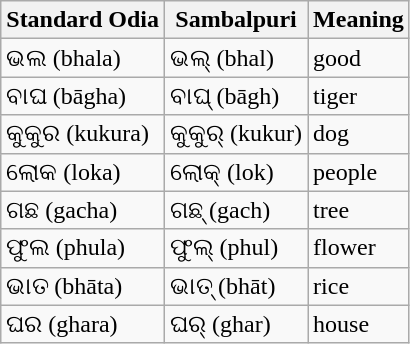<table class="wikitable">
<tr>
<th>Standard Odia</th>
<th>Sambalpuri</th>
<th>Meaning</th>
</tr>
<tr>
<td>ଭଲ (bhala)</td>
<td>ଭଲ୍ (bhal)</td>
<td>good</td>
</tr>
<tr>
<td>ବାଘ (bāgha)</td>
<td>ବାଘ୍ (bāgh)</td>
<td>tiger</td>
</tr>
<tr>
<td>କୁକୁର (kukura)</td>
<td>କୁକୁର୍ (kukur)</td>
<td>dog</td>
</tr>
<tr>
<td>ଲୋକ (loka)</td>
<td>ଲୋକ୍ (lok)</td>
<td>people</td>
</tr>
<tr>
<td>ଗଛ (gacha)</td>
<td>ଗଛ୍ (gach)</td>
<td>tree</td>
</tr>
<tr>
<td>ଫୁଲ (phula)</td>
<td>ଫୁଲ୍ (phul)</td>
<td>flower</td>
</tr>
<tr>
<td>ଭାତ (bhāta)</td>
<td>ଭାତ୍ (bhāt)</td>
<td>rice</td>
</tr>
<tr>
<td>ଘର (ghara)</td>
<td>ଘର୍ (ghar)</td>
<td>house</td>
</tr>
</table>
